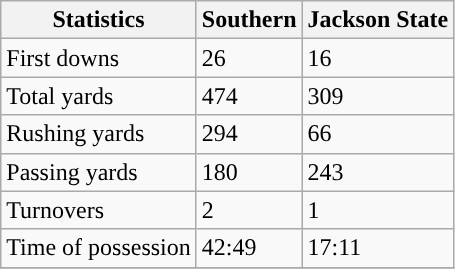<table class="wikitable">
<tr>
<th>Statistics</th>
<th>Southern</th>
<th>Jackson State</th>
</tr>
<tr>
<td>First downs</td>
<td>26</td>
<td>16</td>
</tr>
<tr>
<td>Total yards</td>
<td>474</td>
<td>309</td>
</tr>
<tr>
<td>Rushing yards</td>
<td>294</td>
<td>66</td>
</tr>
<tr>
<td>Passing yards</td>
<td>180</td>
<td>243</td>
</tr>
<tr>
<td>Turnovers</td>
<td>2</td>
<td>1</td>
</tr>
<tr>
<td>Time of possession</td>
<td>42:49</td>
<td>17:11</td>
</tr>
<tr>
</tr>
</table>
